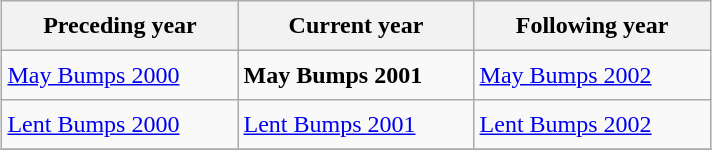<table class="wikitable" style="margin:1em auto; height:100px" align="center">
<tr>
<th width=150>Preceding year</th>
<th width=150>Current year</th>
<th width=150>Following year</th>
</tr>
<tr>
<td><a href='#'>May Bumps 2000</a></td>
<td><strong>May Bumps 2001</strong></td>
<td><a href='#'>May Bumps 2002</a></td>
</tr>
<tr>
<td><a href='#'>Lent Bumps 2000</a></td>
<td><a href='#'>Lent Bumps 2001</a></td>
<td><a href='#'>Lent Bumps 2002</a></td>
</tr>
<tr>
</tr>
</table>
